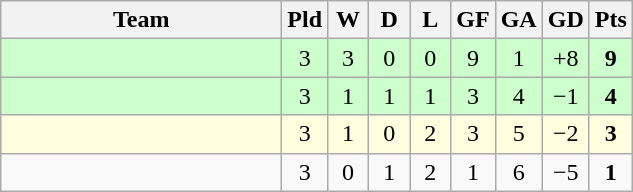<table class="wikitable" style="text-align:center;">
<tr>
<th width=180>Team</th>
<th width=20>Pld</th>
<th width=20>W</th>
<th width=20>D</th>
<th width=20>L</th>
<th width=20>GF</th>
<th width=20>GA</th>
<th width=20>GD</th>
<th width=20>Pts</th>
</tr>
<tr bgcolor="#ccffcc">
<td align="left"></td>
<td>3</td>
<td>3</td>
<td>0</td>
<td>0</td>
<td>9</td>
<td>1</td>
<td>+8</td>
<td><strong>9</strong></td>
</tr>
<tr bgcolor="#ccffcc">
<td align="left"></td>
<td>3</td>
<td>1</td>
<td>1</td>
<td>1</td>
<td>3</td>
<td>4</td>
<td>−1</td>
<td><strong>4</strong></td>
</tr>
<tr bgcolor="lightyellow">
<td align="left"></td>
<td>3</td>
<td>1</td>
<td>0</td>
<td>2</td>
<td>3</td>
<td>5</td>
<td>−2</td>
<td><strong>3</strong></td>
</tr>
<tr>
<td align="left"></td>
<td>3</td>
<td>0</td>
<td>1</td>
<td>2</td>
<td>1</td>
<td>6</td>
<td>−5</td>
<td><strong>1</strong></td>
</tr>
</table>
